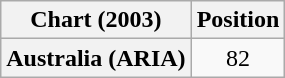<table class="wikitable plainrowheaders">
<tr>
<th>Chart (2003)</th>
<th>Position</th>
</tr>
<tr>
<th scope="row">Australia (ARIA)</th>
<td align="center">82</td>
</tr>
</table>
